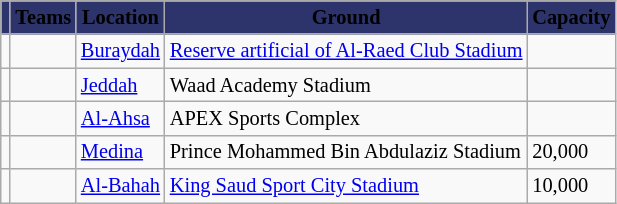<table class="wikitable sortable" style="font-size:85%">
<tr>
<th style="background-color:#2C346B;"><span></span></th>
<th style="background-color:#2C346B;"><span>Teams</span></th>
<th style="background-color:#2C346B;"><span>Location</span></th>
<th style="background-color:#2C346B;"><span>Ground</span></th>
<th style="background-color:#2C346B;"><span>Capacity</span></th>
</tr>
<tr>
<td></td>
<td></td>
<td><a href='#'>Buraydah</a></td>
<td><a href='#'>Reserve artificial of Al-Raed Club Stadium</a></td>
<td></td>
</tr>
<tr>
<td></td>
<td></td>
<td><a href='#'>Jeddah</a></td>
<td>Waad Academy Stadium</td>
<td></td>
</tr>
<tr>
<td></td>
<td></td>
<td><a href='#'>Al-Ahsa</a></td>
<td>APEX Sports Complex</td>
<td></td>
</tr>
<tr>
<td></td>
<td></td>
<td><a href='#'>Medina</a></td>
<td>Prince Mohammed Bin Abdulaziz Stadium</td>
<td>20,000</td>
</tr>
<tr>
<td></td>
<td></td>
<td><a href='#'>Al-Bahah</a></td>
<td><a href='#'>King Saud Sport City Stadium</a></td>
<td>10,000</td>
</tr>
</table>
